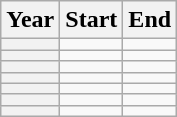<table class="wikitable">
<tr>
<th scope="col">Year</th>
<th scope="col">Start</th>
<th scope="col">End</th>
</tr>
<tr>
<th scope="row"></th>
<td></td>
<td></td>
</tr>
<tr>
<th scope="row"></th>
<td></td>
<td></td>
</tr>
<tr>
<th scope="row"></th>
<td></td>
<td></td>
</tr>
<tr>
<th scope="row"></th>
<td><strong></strong></td>
<td><strong></strong></td>
</tr>
<tr>
<th scope="row"></th>
<td></td>
<td></td>
</tr>
<tr>
<th scope="row"></th>
<td></td>
<td></td>
</tr>
<tr>
<th scope="row"></th>
<td></td>
<td></td>
</tr>
</table>
